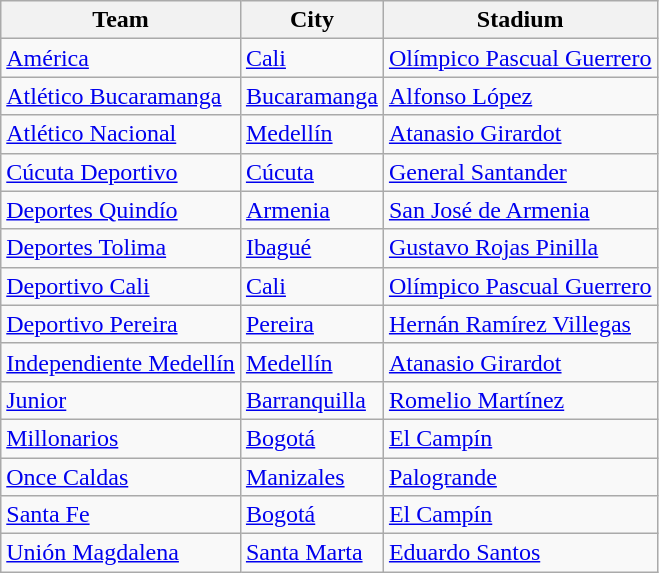<table class="wikitable sortable">
<tr>
<th>Team</th>
<th>City</th>
<th>Stadium</th>
</tr>
<tr>
<td><a href='#'>América</a></td>
<td><a href='#'>Cali</a></td>
<td><a href='#'>Olímpico Pascual Guerrero</a></td>
</tr>
<tr>
<td><a href='#'>Atlético Bucaramanga</a></td>
<td><a href='#'>Bucaramanga</a></td>
<td><a href='#'>Alfonso López</a></td>
</tr>
<tr>
<td><a href='#'>Atlético Nacional</a></td>
<td><a href='#'>Medellín</a></td>
<td><a href='#'>Atanasio Girardot</a></td>
</tr>
<tr>
<td><a href='#'>Cúcuta Deportivo</a></td>
<td><a href='#'>Cúcuta</a></td>
<td><a href='#'>General Santander</a></td>
</tr>
<tr>
<td><a href='#'>Deportes Quindío</a></td>
<td><a href='#'>Armenia</a></td>
<td><a href='#'>San José de Armenia</a></td>
</tr>
<tr>
<td><a href='#'>Deportes Tolima</a></td>
<td><a href='#'>Ibagué</a></td>
<td><a href='#'>Gustavo Rojas Pinilla</a></td>
</tr>
<tr>
<td><a href='#'>Deportivo Cali</a></td>
<td><a href='#'>Cali</a></td>
<td><a href='#'>Olímpico Pascual Guerrero</a></td>
</tr>
<tr>
<td><a href='#'>Deportivo Pereira</a></td>
<td><a href='#'>Pereira</a></td>
<td><a href='#'>Hernán Ramírez Villegas</a></td>
</tr>
<tr>
<td><a href='#'>Independiente Medellín</a></td>
<td><a href='#'>Medellín</a></td>
<td><a href='#'>Atanasio Girardot</a></td>
</tr>
<tr>
<td><a href='#'>Junior</a></td>
<td><a href='#'>Barranquilla</a></td>
<td><a href='#'>Romelio Martínez</a></td>
</tr>
<tr>
<td><a href='#'>Millonarios</a></td>
<td><a href='#'>Bogotá</a></td>
<td><a href='#'>El Campín</a></td>
</tr>
<tr>
<td><a href='#'>Once Caldas</a></td>
<td><a href='#'>Manizales</a></td>
<td><a href='#'>Palogrande</a></td>
</tr>
<tr>
<td><a href='#'>Santa Fe</a></td>
<td><a href='#'>Bogotá</a></td>
<td><a href='#'>El Campín</a></td>
</tr>
<tr>
<td><a href='#'>Unión Magdalena</a></td>
<td><a href='#'>Santa Marta</a></td>
<td><a href='#'>Eduardo Santos</a></td>
</tr>
</table>
